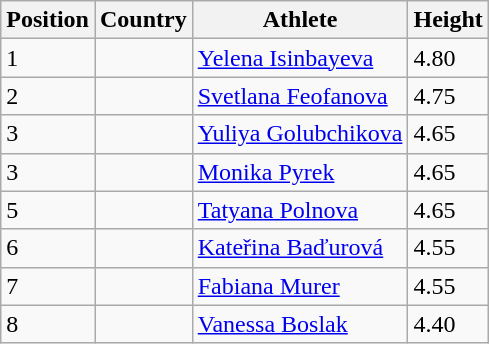<table class="wikitable">
<tr>
<th>Position</th>
<th>Country</th>
<th>Athlete</th>
<th>Height</th>
</tr>
<tr>
<td>1</td>
<td></td>
<td><a href='#'>Yelena Isinbayeva</a></td>
<td>4.80</td>
</tr>
<tr>
<td>2</td>
<td></td>
<td><a href='#'>Svetlana Feofanova</a></td>
<td>4.75</td>
</tr>
<tr>
<td>3</td>
<td></td>
<td><a href='#'>Yuliya Golubchikova</a></td>
<td>4.65</td>
</tr>
<tr>
<td>3</td>
<td></td>
<td><a href='#'>Monika Pyrek</a></td>
<td>4.65</td>
</tr>
<tr>
<td>5</td>
<td></td>
<td><a href='#'>Tatyana Polnova</a></td>
<td>4.65</td>
</tr>
<tr>
<td>6</td>
<td></td>
<td><a href='#'>Kateřina Baďurová</a></td>
<td>4.55</td>
</tr>
<tr>
<td>7</td>
<td></td>
<td><a href='#'>Fabiana Murer</a></td>
<td>4.55</td>
</tr>
<tr>
<td>8</td>
<td></td>
<td><a href='#'>Vanessa Boslak</a></td>
<td>4.40</td>
</tr>
</table>
